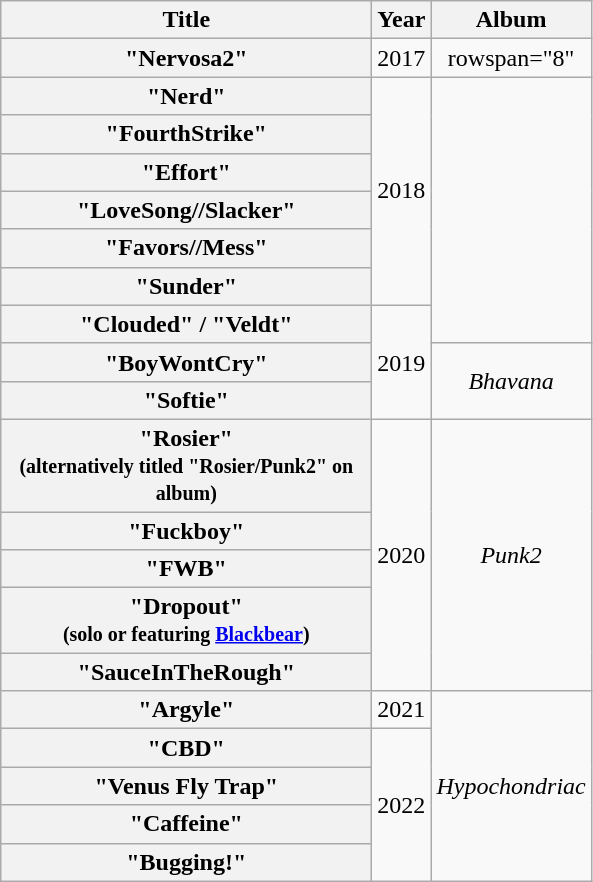<table class="wikitable plainrowheaders" style="text-align:center;">
<tr>
<th scope="col" style="width:15em;">Title</th>
<th scope="col">Year</th>
<th scope="col">Album</th>
</tr>
<tr>
<th scope="row">"Nervosa2"</th>
<td>2017</td>
<td>rowspan="8" </td>
</tr>
<tr>
<th scope="row">"Nerd"</th>
<td rowspan="6">2018</td>
</tr>
<tr>
<th scope="row">"FourthStrike"</th>
</tr>
<tr>
<th scope="row">"Effort"</th>
</tr>
<tr>
<th scope="row">"LoveSong//Slacker"</th>
</tr>
<tr>
<th scope="row">"Favors//Mess"</th>
</tr>
<tr>
<th scope="row">"Sunder"</th>
</tr>
<tr>
<th scope="row">"Clouded" / "Veldt"</th>
<td rowspan="3">2019</td>
</tr>
<tr>
<th scope="row">"BoyWontCry"</th>
<td rowspan="2"><em>Bhavana</em></td>
</tr>
<tr>
<th scope="row">"Softie"</th>
</tr>
<tr>
<th scope="row">"Rosier"<br><small>(alternatively titled "Rosier/Punk2" on album)</small></th>
<td rowspan="5">2020</td>
<td rowspan="5"><em>Punk2</em></td>
</tr>
<tr>
<th scope="row">"Fuckboy"</th>
</tr>
<tr>
<th scope="row">"FWB"</th>
</tr>
<tr>
<th scope="row">"Dropout"<br><small>(solo or featuring <a href='#'>Blackbear</a>)</small></th>
</tr>
<tr>
<th scope="row">"SauceInTheRough"</th>
</tr>
<tr>
<th scope="row">"Argyle"</th>
<td>2021</td>
<td rowspan="5"><em>Hypochondriac</em></td>
</tr>
<tr>
<th scope="row">"CBD"</th>
<td rowspan="4">2022</td>
</tr>
<tr>
<th scope="row">"Venus Fly Trap"</th>
</tr>
<tr>
<th scope="row">"Caffeine"</th>
</tr>
<tr>
<th scope="row">"Bugging!"</th>
</tr>
</table>
